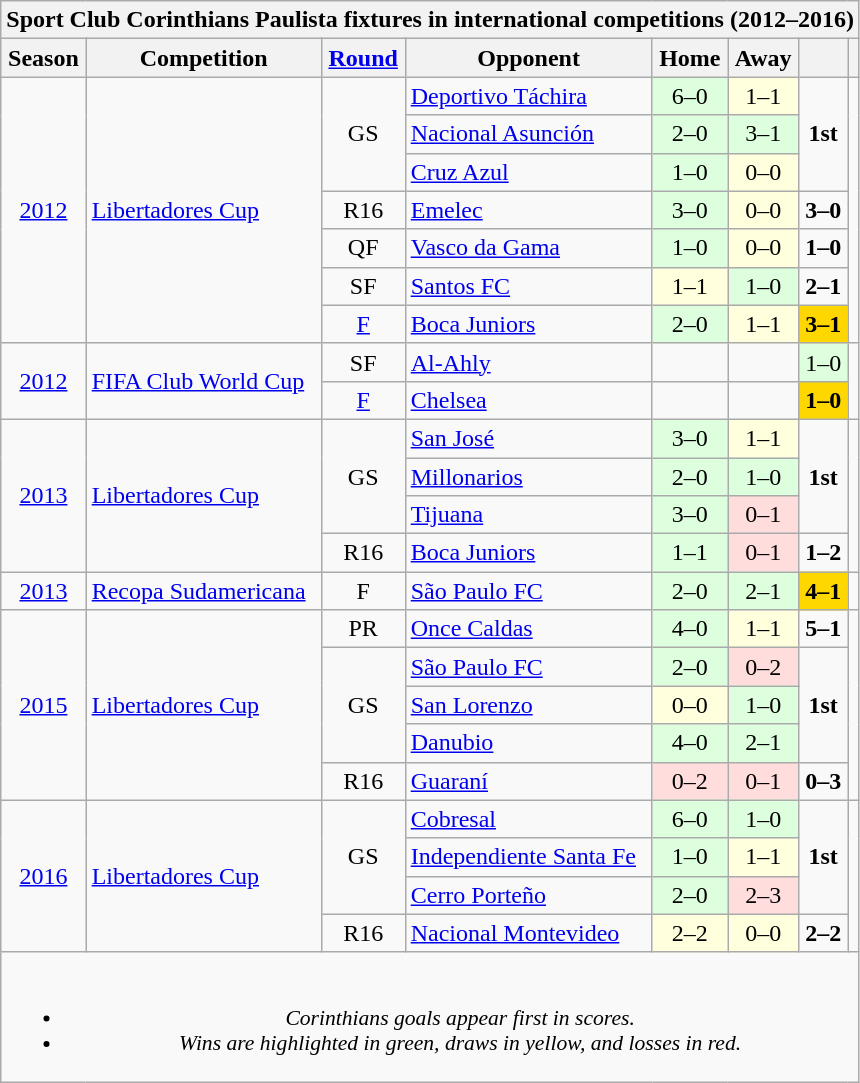<table class="wikitable collapsible collapsed" style="text-align: center;">
<tr>
<th colspan=8>Sport Club Corinthians Paulista fixtures in international competitions (2012–2016)</th>
</tr>
<tr>
<th scope=col>Season</th>
<th scope=col>Competition</th>
<th scope=col><a href='#'>Round</a></th>
<th scope=col>Opponent</th>
<th scope=col>Home</th>
<th scope=col>Away</th>
<th scope=col></th>
<th scope=col></th>
</tr>
<tr>
<td rowspan=7><a href='#'>2012</a></td>
<td rowspan="7" style="text-align:left;"><a href='#'>Libertadores Cup</a></td>
<td rowspan=3>GS</td>
<td align=left> <a href='#'>Deportivo Táchira</a></td>
<td style="background:#dfd;">6–0</td>
<td style="background:#ffd;">1–1</td>
<td rowspan=3><strong>1st</strong></td>
<td rowspan=7></td>
</tr>
<tr>
<td align=left> <a href='#'>Nacional Asunción</a></td>
<td style="background:#dfd;">2–0</td>
<td style="background:#dfd;">3–1</td>
</tr>
<tr>
<td align=left> <a href='#'>Cruz Azul</a></td>
<td style="background:#dfd;">1–0</td>
<td style="background:#ffd;">0–0</td>
</tr>
<tr>
<td>R16</td>
<td align=left> <a href='#'>Emelec</a></td>
<td style="background:#dfd;">3–0</td>
<td style="background:#ffd;">0–0</td>
<td><strong>3–0</strong></td>
</tr>
<tr>
<td>QF</td>
<td align=left> <a href='#'>Vasco da Gama</a></td>
<td style="background:#dfd;">1–0</td>
<td style="background:#ffd;">0–0</td>
<td><strong>1–0</strong></td>
</tr>
<tr>
<td>SF</td>
<td align=left> <a href='#'>Santos FC</a></td>
<td style="background:#ffd;">1–1</td>
<td style="background:#dfd;">1–0</td>
<td><strong>2–1</strong></td>
</tr>
<tr>
<td><a href='#'>F</a></td>
<td align=left> <a href='#'>Boca Juniors</a></td>
<td style="background:#dfd;">2–0</td>
<td style="background:#ffd;">1–1</td>
<td style="text-align:center;" bgcolor="gold"><strong>3–1</strong></td>
</tr>
<tr>
<td rowspan=2><a href='#'>2012</a></td>
<td rowspan="2" style="text-align:left;"><a href='#'>FIFA Club World Cup</a></td>
<td>SF</td>
<td align=left> <a href='#'>Al-Ahly</a></td>
<td></td>
<td></td>
<td style="background:#dfd;">1–0</td>
<td rowspan=2></td>
</tr>
<tr>
<td><a href='#'>F</a></td>
<td align=left> <a href='#'>Chelsea</a></td>
<td></td>
<td></td>
<td style="text-align:center;" bgcolor="gold"><strong>1–0</strong></td>
</tr>
<tr>
<td rowspan=4><a href='#'>2013</a></td>
<td rowspan="4" style="text-align:left;"><a href='#'>Libertadores Cup</a></td>
<td rowspan=3>GS</td>
<td align=left> <a href='#'>San José</a></td>
<td style="background:#dfd;">3–0</td>
<td style="background:#ffd;">1–1</td>
<td rowspan=3><strong>1st</strong></td>
<td rowspan=4></td>
</tr>
<tr>
<td align=left> <a href='#'>Millonarios</a></td>
<td style="background:#dfd;">2–0</td>
<td style="background:#dfd;">1–0</td>
</tr>
<tr>
<td align=left> <a href='#'>Tijuana</a></td>
<td style="background:#dfd;">3–0</td>
<td style="background:#fdd;">0–1</td>
</tr>
<tr>
<td>R16</td>
<td align=left> <a href='#'>Boca Juniors</a></td>
<td style="background:#dfd;">1–1</td>
<td style="background:#fdd;">0–1</td>
<td><strong>1–2</strong></td>
</tr>
<tr>
<td rowspan=1><a href='#'>2013</a></td>
<td rowspan="1" style="text-align:left;"><a href='#'>Recopa Sudamericana</a></td>
<td>F</td>
<td align=left> <a href='#'>São Paulo FC</a></td>
<td style="background:#dfd;">2–0</td>
<td style="background:#dfd;">2–1</td>
<td style="text-align:center;" bgcolor="gold"><strong>4–1</strong></td>
<td rowspan=1></td>
</tr>
<tr>
<td rowspan=5><a href='#'>2015</a></td>
<td rowspan="5" style="text-align:left;"><a href='#'>Libertadores Cup</a></td>
<td>PR</td>
<td align=left> <a href='#'>Once Caldas</a></td>
<td style="background:#dfd;">4–0</td>
<td style="background:#ffd;">1–1</td>
<td><strong>5–1</strong></td>
<td rowspan=5></td>
</tr>
<tr>
<td rowspan=3>GS</td>
<td align=left> <a href='#'>São Paulo FC</a></td>
<td style="background:#dfd;">2–0</td>
<td style="background:#fdd;">0–2</td>
<td rowspan=3><strong>1st</strong></td>
</tr>
<tr>
<td align=left> <a href='#'>San Lorenzo</a></td>
<td style="background:#ffd;">0–0</td>
<td style="background:#dfd;">1–0</td>
</tr>
<tr>
<td align=left> <a href='#'>Danubio</a></td>
<td style="background:#dfd;">4–0</td>
<td style="background:#dfd;">2–1</td>
</tr>
<tr>
<td>R16</td>
<td align=left> <a href='#'>Guaraní</a></td>
<td style="background:#fdd;">0–2</td>
<td style="background:#fdd;">0–1</td>
<td><strong>0–3</strong></td>
</tr>
<tr>
<td rowspan=4><a href='#'>2016</a></td>
<td rowspan="4" style="text-align:left;"><a href='#'>Libertadores Cup</a></td>
<td rowspan=3>GS</td>
<td align=left> <a href='#'>Cobresal</a></td>
<td style="background:#dfd;">6–0</td>
<td style="background:#dfd;">1–0</td>
<td rowspan=3><strong>1st</strong></td>
<td rowspan=4></td>
</tr>
<tr>
<td align=left> <a href='#'>Independiente Santa Fe</a></td>
<td style="background:#dfd;">1–0</td>
<td style="background:#ffd;">1–1</td>
</tr>
<tr>
<td align=left> <a href='#'>Cerro Porteño</a></td>
<td style="background:#dfd;">2–0</td>
<td style="background:#fdd;">2–3</td>
</tr>
<tr>
<td>R16</td>
<td align=left> <a href='#'>Nacional Montevideo</a></td>
<td style="background:#ffd;">2–2</td>
<td style="background:#ffd;">0–0</td>
<td><strong>2–2</strong></td>
</tr>
<tr>
<td colspan=8 style="font-style:italic; font-size:90%"><br><ul><li>Corinthians goals appear first in scores.</li><li>Wins are highlighted in green, draws in yellow, and losses in red.</li></ul></td>
</tr>
</table>
